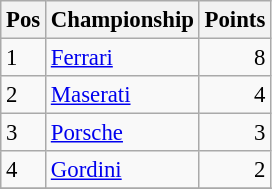<table class="wikitable" style="font-size: 95%;">
<tr>
<th>Pos</th>
<th>Championship</th>
<th>Points</th>
</tr>
<tr>
<td>1</td>
<td> <a href='#'>Ferrari</a></td>
<td align="right">8</td>
</tr>
<tr>
<td>2</td>
<td> <a href='#'>Maserati</a></td>
<td align="right">4</td>
</tr>
<tr>
<td>3</td>
<td> <a href='#'>Porsche</a></td>
<td align="right">3</td>
</tr>
<tr>
<td>4</td>
<td> <a href='#'>Gordini</a></td>
<td align="right">2</td>
</tr>
<tr>
</tr>
</table>
